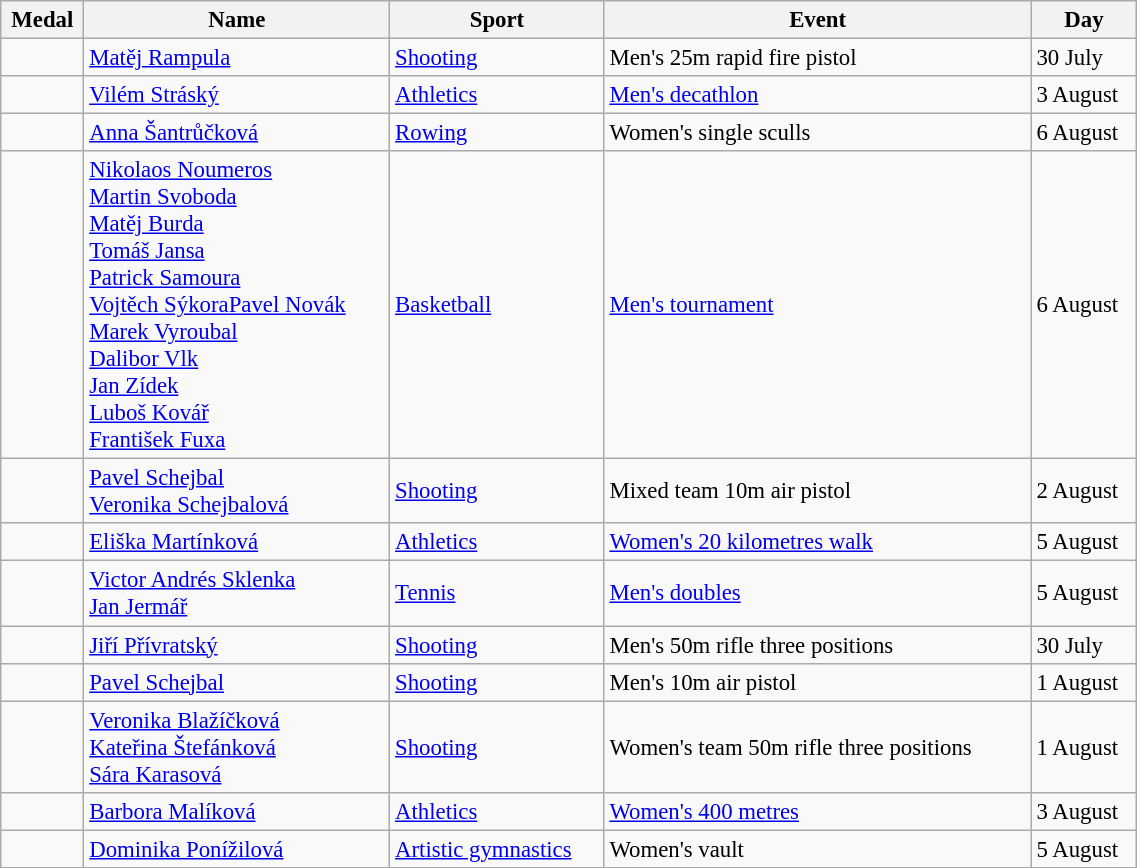<table class="wikitable sortable" style="font-size: 95%; width:60%">
<tr>
<th>Medal</th>
<th>Name</th>
<th>Sport</th>
<th>Event</th>
<th>Day</th>
</tr>
<tr>
<td></td>
<td><a href='#'>Matěj Rampula</a></td>
<td><a href='#'>Shooting</a></td>
<td>Men's 25m rapid fire pistol</td>
<td>30 July</td>
</tr>
<tr>
<td></td>
<td><a href='#'>Vilém Stráský</a></td>
<td><a href='#'>Athletics</a></td>
<td><a href='#'>Men's decathlon</a></td>
<td>3 August</td>
</tr>
<tr>
<td></td>
<td><a href='#'>Anna Šantrůčková</a></td>
<td><a href='#'>Rowing</a></td>
<td>Women's single sculls</td>
<td>6 August</td>
</tr>
<tr>
<td></td>
<td><a href='#'>Nikolaos Noumeros</a><br><a href='#'>Martin Svoboda</a><br><a href='#'>Matěj Burda</a><br><a href='#'>Tomáš Jansa</a><br><a href='#'>Patrick Samoura</a><br><a href='#'>Vojtěch Sýkora</a><a href='#'>Pavel Novák</a><br><a href='#'>Marek Vyroubal</a><br><a href='#'>Dalibor Vlk</a><br><a href='#'>Jan Zídek</a><br><a href='#'>Luboš Kovář</a><br><a href='#'>František Fuxa</a></td>
<td><a href='#'>Basketball</a></td>
<td><a href='#'>Men's tournament</a></td>
<td>6 August</td>
</tr>
<tr>
<td></td>
<td><a href='#'>Pavel Schejbal</a><br><a href='#'>Veronika Schejbalová</a></td>
<td><a href='#'>Shooting</a></td>
<td>Mixed team 10m air pistol</td>
<td>2 August</td>
</tr>
<tr>
<td></td>
<td><a href='#'>Eliška Martínková</a></td>
<td><a href='#'>Athletics</a></td>
<td><a href='#'>Women's 20 kilometres walk</a></td>
<td>5 August</td>
</tr>
<tr>
<td></td>
<td><a href='#'>Victor Andrés Sklenka</a><br><a href='#'>Jan Jermář</a></td>
<td><a href='#'>Tennis</a></td>
<td><a href='#'>Men's doubles</a></td>
<td>5 August</td>
</tr>
<tr>
<td></td>
<td><a href='#'>Jiří Přívratský</a></td>
<td><a href='#'>Shooting</a></td>
<td>Men's 50m rifle three positions</td>
<td>30 July</td>
</tr>
<tr>
<td></td>
<td><a href='#'>Pavel Schejbal</a></td>
<td><a href='#'>Shooting</a></td>
<td>Men's 10m air pistol</td>
<td>1 August</td>
</tr>
<tr>
<td></td>
<td><a href='#'>Veronika Blažíčková</a><br><a href='#'>Kateřina Štefánková</a> <br><a href='#'>Sára Karasová</a></td>
<td><a href='#'>Shooting</a></td>
<td>Women's team 50m rifle three positions</td>
<td>1 August</td>
</tr>
<tr>
<td></td>
<td><a href='#'>Barbora Malíková</a></td>
<td><a href='#'>Athletics</a></td>
<td><a href='#'>Women's 400 metres</a></td>
<td>3 August</td>
</tr>
<tr>
<td></td>
<td><a href='#'>Dominika Ponížilová</a></td>
<td><a href='#'>Artistic gymnastics</a></td>
<td>Women's vault</td>
<td>5 August</td>
</tr>
</table>
